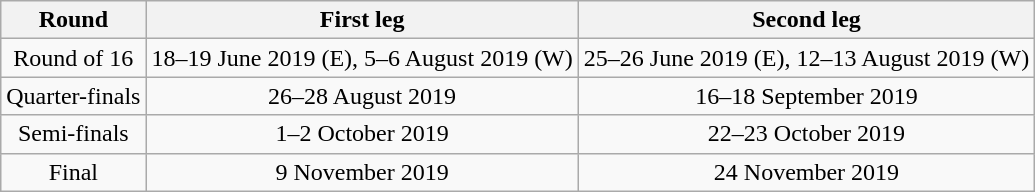<table class="wikitable" style="text-align:center">
<tr>
<th>Round</th>
<th>First leg</th>
<th>Second leg</th>
</tr>
<tr>
<td>Round of 16</td>
<td>18–19 June 2019 (E), 5–6 August 2019 (W)</td>
<td>25–26 June 2019 (E), 12–13 August 2019 (W)</td>
</tr>
<tr>
<td>Quarter-finals</td>
<td>26–28 August 2019</td>
<td>16–18 September 2019</td>
</tr>
<tr>
<td>Semi-finals</td>
<td>1–2 October 2019</td>
<td>22–23 October 2019</td>
</tr>
<tr>
<td>Final</td>
<td>9 November 2019</td>
<td>24 November 2019</td>
</tr>
</table>
